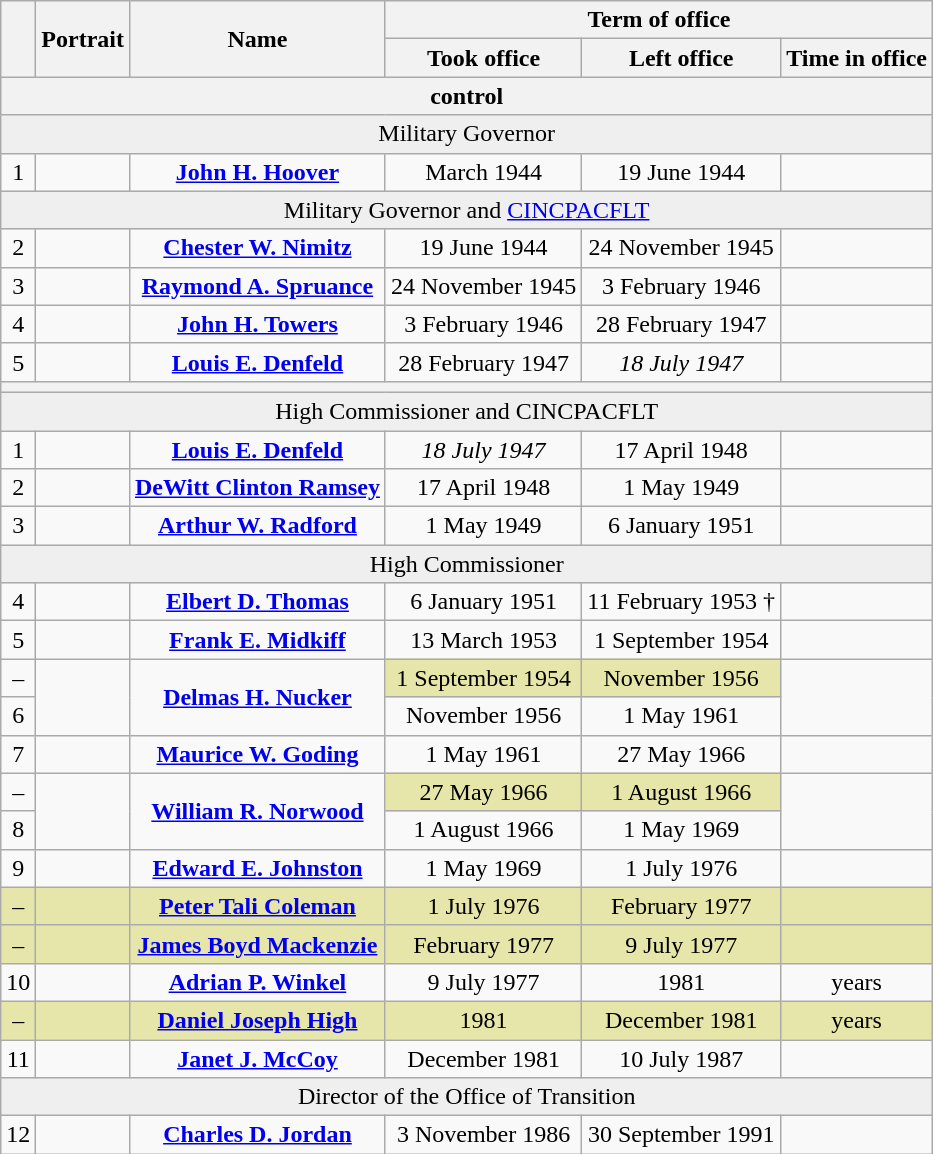<table class="wikitable" style="text-align:center">
<tr>
<th rowspan=2></th>
<th rowspan=2>Portrait</th>
<th rowspan=2>Name<br></th>
<th colspan=3>Term of office</th>
</tr>
<tr>
<th>Took office</th>
<th>Left office</th>
<th>Time in office</th>
</tr>
<tr>
<th colspan=6> control</th>
</tr>
<tr style="background:#efefef;">
<td colspan=6>Military Governor</td>
</tr>
<tr>
<td>1</td>
<td></td>
<td><strong><a href='#'>John H. Hoover</a></strong><br></td>
<td>March 1944</td>
<td>19 June 1944</td>
<td></td>
</tr>
<tr style="background:#efefef;">
<td colspan=6>Military Governor and  <a href='#'>CINCPACFLT</a></td>
</tr>
<tr>
<td>2</td>
<td></td>
<td><strong><a href='#'>Chester W. Nimitz</a></strong><br></td>
<td>19 June 1944</td>
<td>24 November 1945</td>
<td></td>
</tr>
<tr>
<td>3</td>
<td></td>
<td><strong><a href='#'>Raymond A. Spruance</a></strong><br></td>
<td>24 November 1945</td>
<td>3 February 1946</td>
<td></td>
</tr>
<tr>
<td>4</td>
<td></td>
<td><strong><a href='#'>John H. Towers</a></strong><br></td>
<td>3 February 1946</td>
<td>28 February 1947</td>
<td></td>
</tr>
<tr>
<td>5</td>
<td></td>
<td><strong><a href='#'>Louis E. Denfeld</a></strong><br></td>
<td>28 February 1947</td>
<td><em>18 July 1947</em></td>
<td></td>
</tr>
<tr>
<th colspan=6></th>
</tr>
<tr style="background:#efefef;">
<td colspan=6>High Commissioner and  CINCPACFLT</td>
</tr>
<tr>
<td>1</td>
<td></td>
<td><strong><a href='#'>Louis E. Denfeld</a></strong><br></td>
<td><em>18 July 1947</em></td>
<td>17 April 1948</td>
<td></td>
</tr>
<tr>
<td>2</td>
<td></td>
<td><strong><a href='#'>DeWitt Clinton Ramsey</a></strong><br></td>
<td>17 April 1948</td>
<td>1 May 1949</td>
<td></td>
</tr>
<tr>
<td>3</td>
<td></td>
<td><strong><a href='#'>Arthur W. Radford</a></strong><br></td>
<td>1 May 1949</td>
<td>6 January 1951</td>
<td></td>
</tr>
<tr style="background:#efefef;">
<td colspan=6>High Commissioner</td>
</tr>
<tr>
<td>4</td>
<td></td>
<td><strong><a href='#'>Elbert D. Thomas</a></strong><br></td>
<td>6 January 1951</td>
<td>11 February 1953 †</td>
<td></td>
</tr>
<tr>
<td>5</td>
<td></td>
<td><strong><a href='#'>Frank E. Midkiff</a></strong><br></td>
<td>13 March 1953</td>
<td>1 September 1954</td>
<td></td>
</tr>
<tr>
<td>–</td>
<td rowspan=2></td>
<td rowspan=2><strong><a href='#'>Delmas H. Nucker</a></strong><br></td>
<td style="background:#e6e6aa;">1 September 1954</td>
<td style="background:#e6e6aa;">November 1956</td>
<td rowspan=2></td>
</tr>
<tr>
<td>6</td>
<td>November 1956</td>
<td>1 May 1961</td>
</tr>
<tr>
<td>7</td>
<td></td>
<td><strong><a href='#'>Maurice W. Goding</a></strong><br></td>
<td>1 May 1961</td>
<td>27 May 1966</td>
<td></td>
</tr>
<tr>
<td>–</td>
<td rowspan=2></td>
<td rowspan=2><strong><a href='#'>William R. Norwood</a></strong><br></td>
<td style="background:#e6e6aa;">27 May 1966</td>
<td style="background:#e6e6aa;">1 August 1966</td>
<td rowspan=2></td>
</tr>
<tr>
<td>8</td>
<td>1 August 1966</td>
<td>1 May 1969</td>
</tr>
<tr>
<td>9</td>
<td></td>
<td><strong><a href='#'>Edward E. Johnston</a></strong><br></td>
<td>1 May 1969</td>
<td>1 July 1976</td>
<td></td>
</tr>
<tr style="background:#e6e6aa;">
<td>–</td>
<td></td>
<td><strong><a href='#'>Peter Tali Coleman</a></strong><br></td>
<td>1 July 1976</td>
<td>February 1977</td>
<td></td>
</tr>
<tr style="background:#e6e6aa;">
<td>–</td>
<td></td>
<td><strong><a href='#'>James Boyd Mackenzie</a></strong><br></td>
<td>February 1977</td>
<td>9 July 1977</td>
<td></td>
</tr>
<tr>
<td>10</td>
<td></td>
<td><strong><a href='#'>Adrian P. Winkel</a></strong><br></td>
<td>9 July 1977</td>
<td>1981</td>
<td> years</td>
</tr>
<tr style="background:#e6e6aa;">
<td>–</td>
<td></td>
<td><strong><a href='#'>Daniel Joseph High</a></strong><br></td>
<td>1981</td>
<td>December 1981</td>
<td> years</td>
</tr>
<tr>
<td>11</td>
<td></td>
<td><strong><a href='#'>Janet J. McCoy</a></strong><br></td>
<td>December 1981</td>
<td>10 July 1987</td>
<td></td>
</tr>
<tr style="background:#efefef;">
<td colspan=6>Director of the Office of Transition</td>
</tr>
<tr>
<td>12</td>
<td></td>
<td><strong><a href='#'>Charles D. Jordan</a></strong></td>
<td>3 November 1986</td>
<td>30 September 1991</td>
<td></td>
</tr>
</table>
